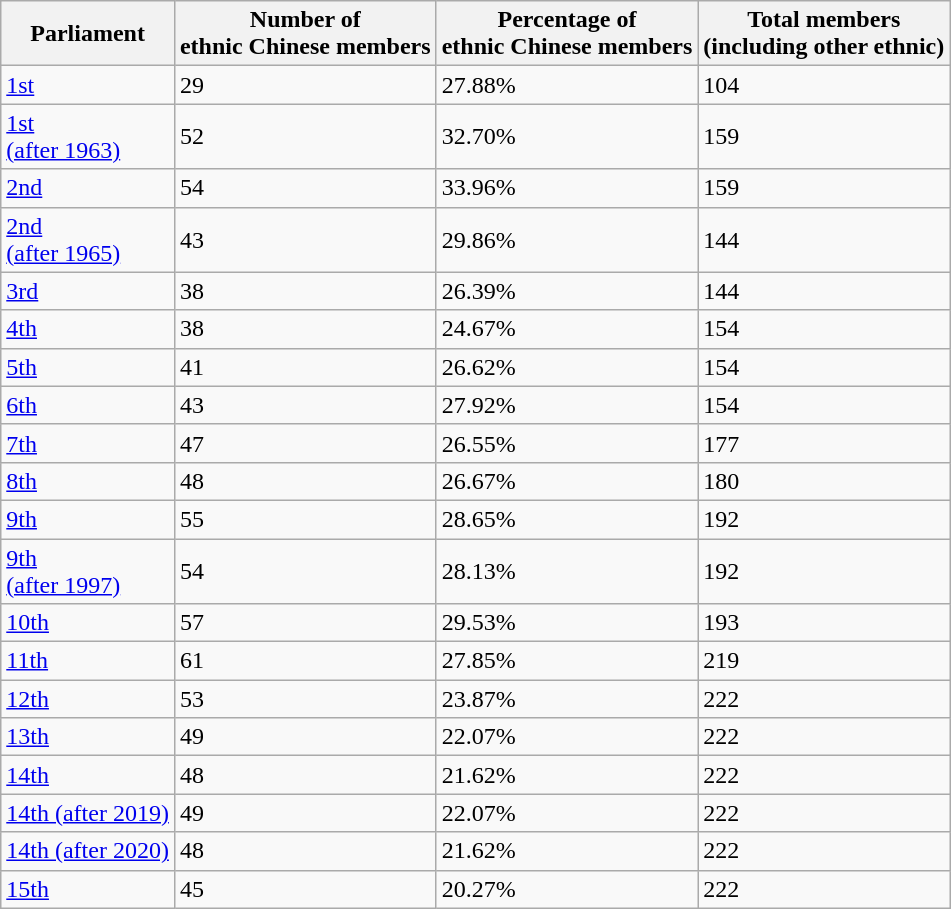<table class=wikitable sortable>
<tr>
<th>Parliament</th>
<th>Number of<br>ethnic Chinese members</th>
<th>Percentage of<br>ethnic Chinese members</th>
<th>Total members<br>(including other ethnic)</th>
</tr>
<tr>
<td><a href='#'>1st</a></td>
<td>29</td>
<td>27.88%</td>
<td>104</td>
</tr>
<tr>
<td><a href='#'>1st<br>(after 1963)</a></td>
<td>52</td>
<td>32.70%</td>
<td>159</td>
</tr>
<tr>
<td><a href='#'>2nd</a></td>
<td>54</td>
<td>33.96%</td>
<td>159</td>
</tr>
<tr>
<td><a href='#'>2nd<br>(after 1965)</a></td>
<td>43</td>
<td>29.86%</td>
<td>144</td>
</tr>
<tr>
<td><a href='#'>3rd</a></td>
<td>38</td>
<td>26.39%</td>
<td>144</td>
</tr>
<tr>
<td><a href='#'>4th</a></td>
<td>38</td>
<td>24.67%</td>
<td>154</td>
</tr>
<tr>
<td><a href='#'>5th</a></td>
<td>41</td>
<td>26.62%</td>
<td>154</td>
</tr>
<tr>
<td><a href='#'>6th</a></td>
<td>43</td>
<td>27.92%</td>
<td>154</td>
</tr>
<tr>
<td><a href='#'>7th</a></td>
<td>47</td>
<td>26.55%</td>
<td>177</td>
</tr>
<tr>
<td><a href='#'>8th</a></td>
<td>48</td>
<td>26.67%</td>
<td>180</td>
</tr>
<tr>
<td><a href='#'>9th</a></td>
<td>55</td>
<td>28.65%</td>
<td>192</td>
</tr>
<tr>
<td><a href='#'>9th<br>(after 1997)</a></td>
<td>54</td>
<td>28.13%</td>
<td>192</td>
</tr>
<tr>
<td><a href='#'>10th</a></td>
<td>57</td>
<td>29.53%</td>
<td>193</td>
</tr>
<tr>
<td><a href='#'>11th</a></td>
<td>61</td>
<td>27.85%</td>
<td>219</td>
</tr>
<tr>
<td><a href='#'>12th</a></td>
<td>53</td>
<td>23.87%</td>
<td>222</td>
</tr>
<tr>
<td><a href='#'>13th</a></td>
<td>49</td>
<td>22.07%</td>
<td>222</td>
</tr>
<tr>
<td><a href='#'>14th</a></td>
<td>48</td>
<td>21.62%</td>
<td>222</td>
</tr>
<tr>
<td><a href='#'>14th (after 2019)</a></td>
<td>49</td>
<td>22.07%</td>
<td>222</td>
</tr>
<tr>
<td><a href='#'>14th (after 2020)</a></td>
<td>48</td>
<td>21.62%</td>
<td>222</td>
</tr>
<tr>
<td><a href='#'>15th</a></td>
<td>45</td>
<td>20.27%</td>
<td>222</td>
</tr>
</table>
